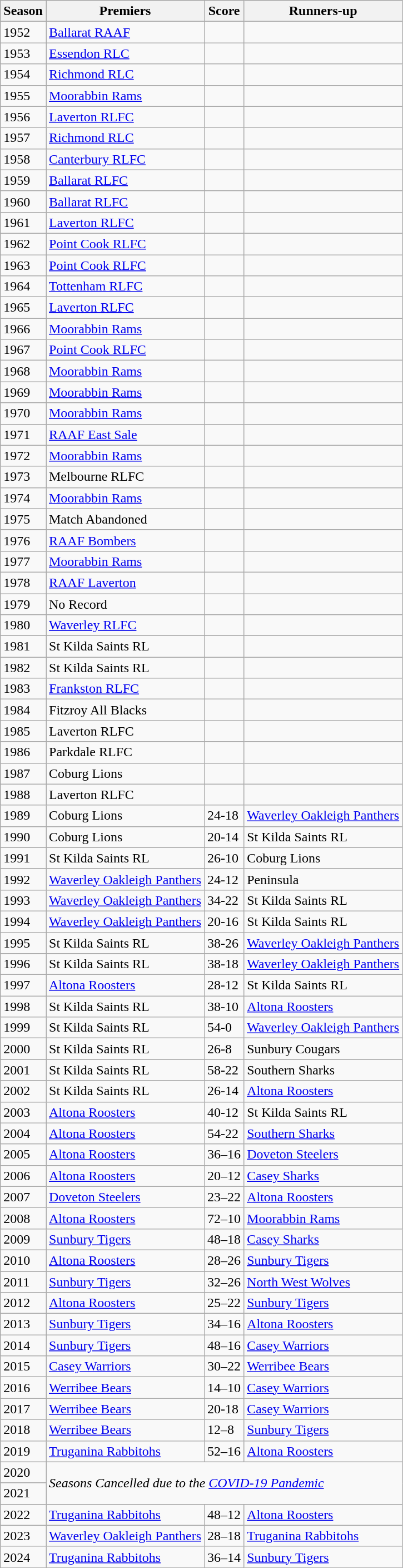<table class="wikitable">
<tr>
<th>Season</th>
<th>Premiers</th>
<th>Score</th>
<th>Runners-up</th>
</tr>
<tr>
<td>1952</td>
<td><a href='#'>Ballarat RAAF</a></td>
<td></td>
<td></td>
</tr>
<tr>
<td>1953</td>
<td><a href='#'>Essendon RLC</a></td>
<td></td>
<td></td>
</tr>
<tr>
<td>1954</td>
<td><a href='#'>Richmond RLC</a></td>
<td></td>
<td></td>
</tr>
<tr>
<td>1955</td>
<td> <a href='#'>Moorabbin Rams</a></td>
<td></td>
<td></td>
</tr>
<tr>
<td>1956</td>
<td> <a href='#'>Laverton RLFC</a></td>
<td></td>
<td></td>
</tr>
<tr>
<td>1957</td>
<td><a href='#'>Richmond RLC</a></td>
<td></td>
<td></td>
</tr>
<tr>
<td>1958</td>
<td><a href='#'>Canterbury RLFC</a></td>
<td></td>
<td></td>
</tr>
<tr>
<td>1959</td>
<td><a href='#'>Ballarat RLFC</a></td>
<td></td>
<td></td>
</tr>
<tr>
<td>1960</td>
<td><a href='#'>Ballarat RLFC</a></td>
<td></td>
<td></td>
</tr>
<tr>
<td>1961</td>
<td> <a href='#'>Laverton RLFC</a></td>
<td></td>
<td></td>
</tr>
<tr>
<td>1962</td>
<td><a href='#'>Point Cook RLFC</a></td>
<td></td>
<td></td>
</tr>
<tr>
<td>1963</td>
<td><a href='#'>Point Cook RLFC</a></td>
<td></td>
<td></td>
</tr>
<tr>
<td>1964</td>
<td><a href='#'>Tottenham RLFC</a></td>
<td></td>
<td></td>
</tr>
<tr>
<td>1965</td>
<td> <a href='#'>Laverton RLFC</a></td>
<td></td>
<td></td>
</tr>
<tr>
<td>1966</td>
<td> <a href='#'>Moorabbin Rams</a></td>
<td></td>
<td></td>
</tr>
<tr>
<td>1967</td>
<td><a href='#'>Point Cook RLFC</a></td>
<td></td>
<td></td>
</tr>
<tr>
<td>1968</td>
<td> <a href='#'>Moorabbin Rams</a></td>
<td></td>
<td></td>
</tr>
<tr>
<td>1969</td>
<td> <a href='#'>Moorabbin Rams</a></td>
<td></td>
<td></td>
</tr>
<tr>
<td>1970</td>
<td> <a href='#'>Moorabbin Rams</a></td>
<td></td>
<td></td>
</tr>
<tr>
<td>1971</td>
<td><a href='#'>RAAF East Sale</a></td>
<td></td>
<td></td>
</tr>
<tr>
<td>1972</td>
<td> <a href='#'>Moorabbin Rams</a></td>
<td></td>
<td></td>
</tr>
<tr>
<td>1973</td>
<td>Melbourne RLFC</td>
<td></td>
<td></td>
</tr>
<tr>
<td>1974</td>
<td> <a href='#'>Moorabbin Rams</a></td>
<td></td>
<td></td>
</tr>
<tr>
<td>1975</td>
<td>Match Abandoned</td>
<td></td>
<td></td>
</tr>
<tr>
<td>1976</td>
<td><a href='#'>RAAF Bombers</a></td>
<td></td>
<td></td>
</tr>
<tr>
<td>1977</td>
<td> <a href='#'>Moorabbin Rams</a></td>
<td></td>
<td></td>
</tr>
<tr>
<td>1978</td>
<td><a href='#'>RAAF Laverton</a></td>
<td></td>
<td></td>
</tr>
<tr>
<td>1979</td>
<td>No Record</td>
<td></td>
<td></td>
</tr>
<tr>
<td>1980</td>
<td> <a href='#'>Waverley RLFC</a></td>
<td></td>
<td></td>
</tr>
<tr>
<td>1981</td>
<td> St Kilda Saints RL</td>
<td></td>
<td></td>
</tr>
<tr>
<td>1982</td>
<td> St Kilda Saints RL</td>
<td></td>
<td></td>
</tr>
<tr>
<td>1983</td>
<td> <a href='#'>Frankston RLFC</a></td>
<td></td>
<td></td>
</tr>
<tr>
<td>1984</td>
<td> Fitzroy All Blacks</td>
<td></td>
<td></td>
</tr>
<tr>
<td>1985</td>
<td> Laverton RLFC</td>
<td></td>
<td></td>
</tr>
<tr>
<td>1986</td>
<td>Parkdale RLFC</td>
<td></td>
<td></td>
</tr>
<tr>
<td>1987</td>
<td> Coburg Lions</td>
<td></td>
<td></td>
</tr>
<tr>
<td>1988</td>
<td>Laverton RLFC</td>
<td></td>
<td></td>
</tr>
<tr>
<td>1989</td>
<td> Coburg Lions</td>
<td>24-18</td>
<td> <a href='#'>Waverley Oakleigh Panthers</a></td>
</tr>
<tr>
<td>1990</td>
<td> Coburg Lions</td>
<td>20-14</td>
<td> St Kilda Saints RL</td>
</tr>
<tr>
<td>1991</td>
<td> St Kilda Saints RL</td>
<td>26-10</td>
<td> Coburg Lions</td>
</tr>
<tr>
<td>1992</td>
<td> <a href='#'>Waverley Oakleigh Panthers</a></td>
<td>24-12</td>
<td>Peninsula</td>
</tr>
<tr>
<td>1993</td>
<td> <a href='#'>Waverley Oakleigh Panthers</a></td>
<td>34-22</td>
<td> St Kilda Saints RL</td>
</tr>
<tr>
<td>1994</td>
<td> <a href='#'>Waverley Oakleigh Panthers</a></td>
<td>20-16</td>
<td> St Kilda Saints RL</td>
</tr>
<tr>
<td>1995</td>
<td> St Kilda Saints RL</td>
<td>38-26</td>
<td> <a href='#'>Waverley Oakleigh Panthers</a></td>
</tr>
<tr>
<td>1996</td>
<td> St Kilda Saints RL</td>
<td>38-18</td>
<td> <a href='#'>Waverley Oakleigh Panthers</a></td>
</tr>
<tr>
<td>1997</td>
<td> <a href='#'>Altona Roosters</a></td>
<td>28-12</td>
<td> St Kilda Saints RL</td>
</tr>
<tr>
<td>1998</td>
<td> St Kilda Saints RL</td>
<td>38-10</td>
<td> <a href='#'>Altona Roosters</a></td>
</tr>
<tr>
<td>1999</td>
<td> St Kilda Saints RL</td>
<td>54-0</td>
<td> <a href='#'>Waverley Oakleigh Panthers</a></td>
</tr>
<tr>
<td>2000</td>
<td> St Kilda Saints RL</td>
<td>26-8</td>
<td>Sunbury Cougars</td>
</tr>
<tr>
<td>2001</td>
<td> St Kilda Saints RL</td>
<td>58-22</td>
<td>  Southern Sharks</td>
</tr>
<tr>
<td>2002</td>
<td> St Kilda Saints RL</td>
<td>26-14</td>
<td> <a href='#'>Altona Roosters</a></td>
</tr>
<tr>
<td>2003</td>
<td> <a href='#'>Altona Roosters</a></td>
<td>40-12</td>
<td> St Kilda Saints RL</td>
</tr>
<tr>
<td>2004</td>
<td> <a href='#'>Altona Roosters</a></td>
<td>54-22</td>
<td> <a href='#'>Southern Sharks</a></td>
</tr>
<tr>
<td>2005</td>
<td> <a href='#'>Altona Roosters</a></td>
<td>36–16</td>
<td> <a href='#'>Doveton Steelers</a></td>
</tr>
<tr>
<td>2006</td>
<td> <a href='#'>Altona Roosters</a></td>
<td>20–12</td>
<td> <a href='#'>Casey Sharks</a></td>
</tr>
<tr>
<td>2007</td>
<td> <a href='#'>Doveton Steelers</a></td>
<td>23–22</td>
<td> <a href='#'>Altona Roosters</a></td>
</tr>
<tr>
<td>2008</td>
<td>  <a href='#'>Altona Roosters</a></td>
<td>72–10</td>
<td> <a href='#'>Moorabbin Rams</a></td>
</tr>
<tr>
<td>2009</td>
<td> <a href='#'>Sunbury Tigers</a></td>
<td>48–18</td>
<td> <a href='#'>Casey Sharks</a></td>
</tr>
<tr>
<td>2010</td>
<td> <a href='#'>Altona Roosters</a></td>
<td>28–26</td>
<td> <a href='#'>Sunbury Tigers</a></td>
</tr>
<tr>
<td>2011</td>
<td> <a href='#'>Sunbury Tigers</a></td>
<td>32–26</td>
<td>  <a href='#'>North West Wolves</a></td>
</tr>
<tr>
<td>2012</td>
<td> <a href='#'>Altona Roosters</a></td>
<td>25–22</td>
<td> <a href='#'>Sunbury Tigers</a></td>
</tr>
<tr>
<td>2013</td>
<td>  <a href='#'>Sunbury Tigers</a></td>
<td>34–16</td>
<td>  <a href='#'>Altona Roosters</a></td>
</tr>
<tr>
<td>2014</td>
<td> <a href='#'>Sunbury Tigers</a></td>
<td>48–16</td>
<td>  <a href='#'>Casey Warriors</a></td>
</tr>
<tr>
<td>2015</td>
<td> <a href='#'>Casey Warriors</a></td>
<td>30–22</td>
<td> <a href='#'>Werribee Bears</a></td>
</tr>
<tr>
<td>2016</td>
<td> <a href='#'>Werribee Bears</a></td>
<td>14–10</td>
<td> <a href='#'>Casey Warriors</a></td>
</tr>
<tr>
<td>2017</td>
<td> <a href='#'>Werribee Bears</a></td>
<td>20-18</td>
<td> <a href='#'>Casey Warriors</a></td>
</tr>
<tr>
<td>2018</td>
<td> <a href='#'>Werribee Bears</a></td>
<td>12–8</td>
<td> <a href='#'>Sunbury Tigers</a></td>
</tr>
<tr>
<td>2019</td>
<td> <a href='#'>Truganina Rabbitohs</a></td>
<td>52–16</td>
<td> <a href='#'>Altona Roosters</a></td>
</tr>
<tr>
<td>2020</td>
<td colspan="3" rowspan="2"><em>Seasons Cancelled due to the <a href='#'>COVID-19 Pandemic</a></em></td>
</tr>
<tr>
<td>2021</td>
</tr>
<tr>
<td>2022</td>
<td> <a href='#'>Truganina Rabbitohs</a></td>
<td>48–12</td>
<td> <a href='#'>Altona Roosters</a></td>
</tr>
<tr>
<td>2023</td>
<td> <a href='#'>Waverley Oakleigh Panthers</a></td>
<td>28–18</td>
<td> <a href='#'>Truganina Rabbitohs</a></td>
</tr>
<tr>
<td>2024</td>
<td> <a href='#'>Truganina Rabbitohs</a></td>
<td>36–14</td>
<td> <a href='#'>Sunbury Tigers</a></td>
</tr>
</table>
